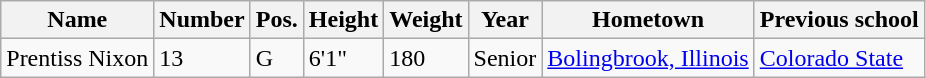<table class="wikitable sortable" border="1">
<tr>
<th>Name</th>
<th>Number</th>
<th>Pos.</th>
<th>Height</th>
<th>Weight</th>
<th>Year</th>
<th>Hometown</th>
<th class="unsortable">Previous school</th>
</tr>
<tr>
<td>Prentiss Nixon</td>
<td>13</td>
<td>G</td>
<td>6'1"</td>
<td>180</td>
<td>Senior</td>
<td><a href='#'>Bolingbrook, Illinois</a></td>
<td><a href='#'>Colorado State</a></td>
</tr>
</table>
